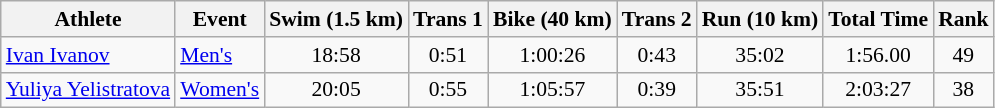<table class="wikitable" style="font-size:90%">
<tr>
<th>Athlete</th>
<th>Event</th>
<th>Swim (1.5 km)</th>
<th>Trans 1</th>
<th>Bike (40 km)</th>
<th>Trans 2</th>
<th>Run (10 km)</th>
<th>Total Time</th>
<th>Rank</th>
</tr>
<tr align=center>
<td align=left><a href='#'>Ivan Ivanov</a></td>
<td align=left><a href='#'>Men's</a></td>
<td>18:58</td>
<td>0:51</td>
<td>1:00:26</td>
<td>0:43</td>
<td>35:02</td>
<td>1:56.00</td>
<td>49</td>
</tr>
<tr align=center>
<td align=left><a href='#'>Yuliya Yelistratova</a></td>
<td align=left><a href='#'>Women's</a></td>
<td>20:05</td>
<td>0:55</td>
<td>1:05:57</td>
<td>0:39</td>
<td>35:51</td>
<td>2:03:27</td>
<td>38</td>
</tr>
</table>
